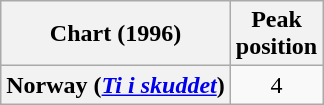<table class="wikitable plainrowheaders">
<tr>
<th scope="col">Chart (1996)</th>
<th scope="col">Peak<br>position</th>
</tr>
<tr>
<th scope="row">Norway (<em><a href='#'>Ti i skuddet</a></em>)</th>
<td align="center">4</td>
</tr>
</table>
